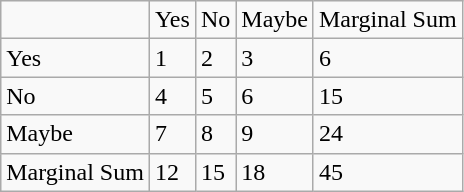<table class="wikitable" border="1">
<tr>
<td></td>
<td>Yes</td>
<td>No</td>
<td>Maybe</td>
<td>Marginal Sum</td>
</tr>
<tr>
<td>Yes</td>
<td>1</td>
<td>2</td>
<td>3</td>
<td>6</td>
</tr>
<tr>
<td>No</td>
<td>4</td>
<td>5</td>
<td>6</td>
<td>15</td>
</tr>
<tr>
<td>Maybe</td>
<td>7</td>
<td>8</td>
<td>9</td>
<td>24</td>
</tr>
<tr>
<td>Marginal Sum</td>
<td>12</td>
<td>15</td>
<td>18</td>
<td>45</td>
</tr>
</table>
